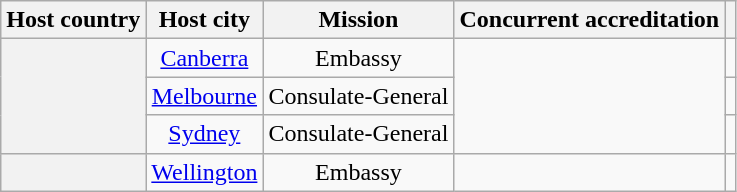<table class="wikitable plainrowheaders" style="text-align:center">
<tr>
<th scope="col">Host country</th>
<th scope="col">Host city</th>
<th scope="col">Mission</th>
<th scope="col">Concurrent accreditation</th>
<th scope="col"></th>
</tr>
<tr>
<th scope="row" rowspan="3"></th>
<td><a href='#'>Canberra</a></td>
<td>Embassy</td>
<td rowspan="3"></td>
<td></td>
</tr>
<tr>
<td><a href='#'>Melbourne</a></td>
<td>Consulate-General</td>
<td></td>
</tr>
<tr>
<td><a href='#'>Sydney</a></td>
<td>Consulate-General</td>
<td></td>
</tr>
<tr>
<th scope="row"></th>
<td><a href='#'>Wellington</a></td>
<td>Embassy</td>
<td></td>
<td></td>
</tr>
</table>
